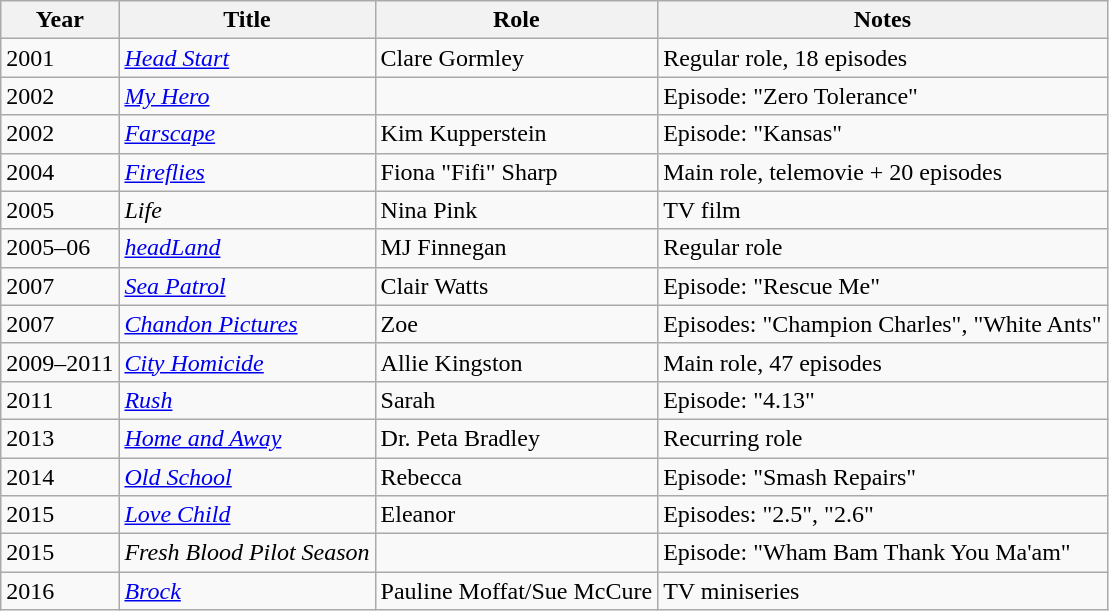<table class="wikitable sortable">
<tr>
<th>Year</th>
<th>Title</th>
<th>Role</th>
<th class="unsortable">Notes</th>
</tr>
<tr>
<td>2001</td>
<td><em><a href='#'>Head Start</a></em></td>
<td>Clare Gormley</td>
<td>Regular role, 18 episodes</td>
</tr>
<tr>
<td>2002</td>
<td><em><a href='#'>My Hero</a></em></td>
<td></td>
<td>Episode: "Zero Tolerance"</td>
</tr>
<tr>
<td>2002</td>
<td><em><a href='#'>Farscape</a></em></td>
<td>Kim Kupperstein</td>
<td>Episode: "Kansas"</td>
</tr>
<tr>
<td>2004</td>
<td><em><a href='#'>Fireflies</a></em></td>
<td>Fiona "Fifi" Sharp</td>
<td>Main role, telemovie + 20 episodes</td>
</tr>
<tr>
<td>2005</td>
<td><em>Life</em></td>
<td>Nina Pink</td>
<td>TV film</td>
</tr>
<tr>
<td>2005–06</td>
<td><em><a href='#'>headLand</a></em></td>
<td>MJ Finnegan</td>
<td>Regular role</td>
</tr>
<tr>
<td>2007</td>
<td><em><a href='#'>Sea Patrol</a></em></td>
<td>Clair Watts</td>
<td>Episode: "Rescue Me"</td>
</tr>
<tr>
<td>2007</td>
<td><em><a href='#'>Chandon Pictures</a></em></td>
<td>Zoe</td>
<td>Episodes: "Champion Charles", "White Ants"</td>
</tr>
<tr>
<td>2009–2011</td>
<td><em><a href='#'>City Homicide</a></em></td>
<td>Allie Kingston</td>
<td>Main role, 47 episodes</td>
</tr>
<tr>
<td>2011</td>
<td><em><a href='#'>Rush</a></em></td>
<td>Sarah</td>
<td>Episode: "4.13"</td>
</tr>
<tr>
<td>2013</td>
<td><em><a href='#'>Home and Away</a></em></td>
<td>Dr. Peta Bradley</td>
<td>Recurring role</td>
</tr>
<tr>
<td>2014</td>
<td><em><a href='#'>Old School</a></em></td>
<td>Rebecca</td>
<td>Episode: "Smash Repairs"</td>
</tr>
<tr>
<td>2015</td>
<td><em><a href='#'>Love Child</a></em></td>
<td>Eleanor</td>
<td>Episodes: "2.5", "2.6"</td>
</tr>
<tr>
<td>2015</td>
<td><em>Fresh Blood Pilot Season</em></td>
<td></td>
<td>Episode: "Wham Bam Thank You Ma'am"</td>
</tr>
<tr>
<td>2016</td>
<td><em><a href='#'>Brock</a></em></td>
<td>Pauline Moffat/Sue McCure</td>
<td>TV miniseries</td>
</tr>
</table>
